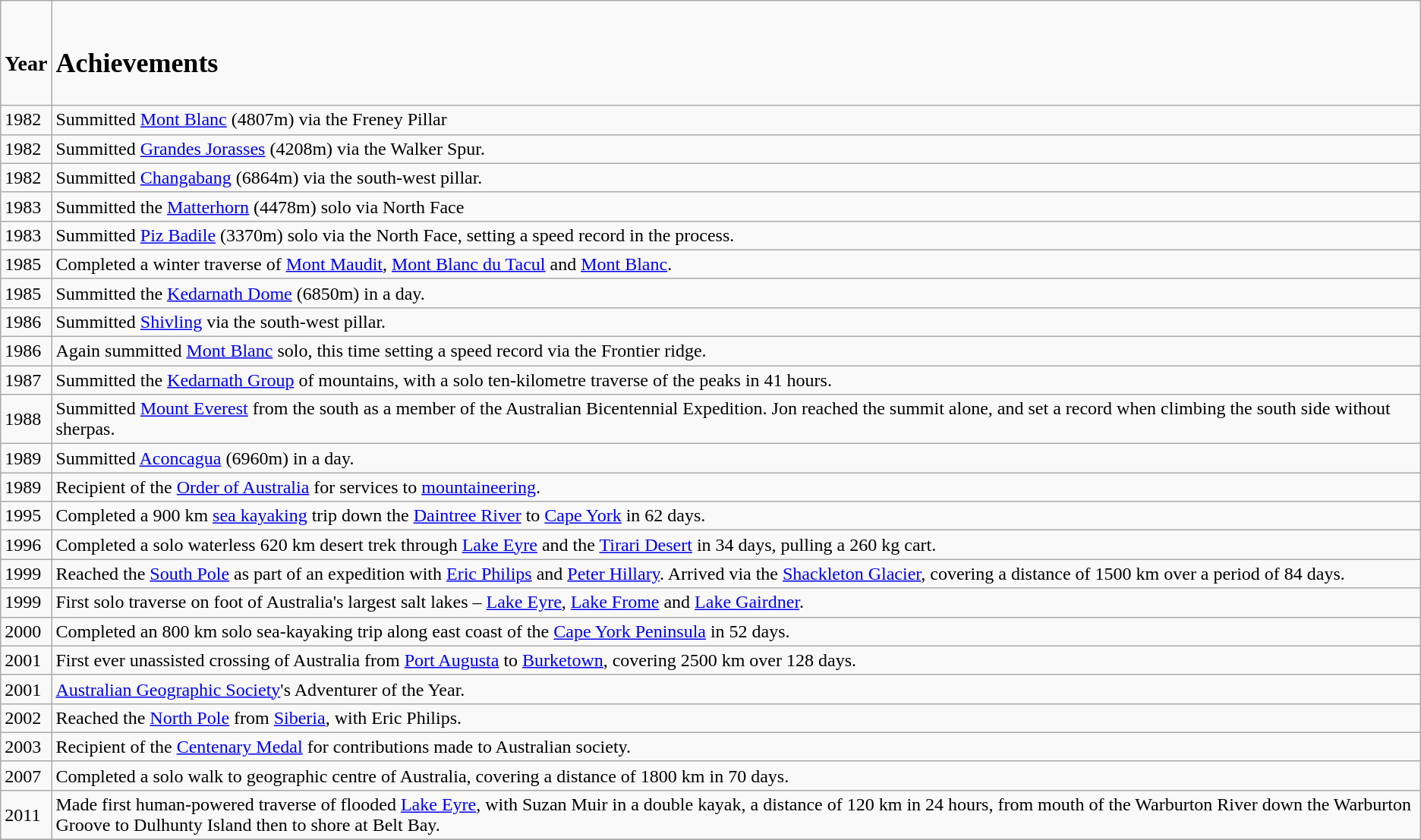<table class="wikitable">
<tr>
<td><br><h3>Year</h3></td>
<td><br><h2>Achievements</h2></td>
</tr>
<tr>
<td>1982</td>
<td>Summitted <a href='#'>Mont Blanc</a> (4807m) via the Freney Pillar</td>
</tr>
<tr>
<td>1982</td>
<td>Summitted <a href='#'>Grandes Jorasses</a> (4208m) via the Walker Spur.</td>
</tr>
<tr>
<td>1982</td>
<td>Summitted <a href='#'>Changabang</a> (6864m) via the south-west pillar.</td>
</tr>
<tr>
<td>1983</td>
<td>Summitted the <a href='#'>Matterhorn</a> (4478m) solo via North Face</td>
</tr>
<tr>
<td>1983</td>
<td>Summitted <a href='#'>Piz Badile</a> (3370m) solo via the North Face, setting a speed record in the process.</td>
</tr>
<tr>
<td>1985</td>
<td>Completed a winter traverse of <a href='#'>Mont Maudit</a>, <a href='#'>Mont Blanc du Tacul</a> and <a href='#'>Mont Blanc</a>.</td>
</tr>
<tr>
<td>1985</td>
<td>Summitted the <a href='#'>Kedarnath Dome</a> (6850m) in a day.</td>
</tr>
<tr>
<td>1986</td>
<td>Summitted <a href='#'>Shivling</a> via the south-west pillar.</td>
</tr>
<tr>
<td>1986</td>
<td>Again summitted <a href='#'>Mont Blanc</a> solo, this time setting a speed record via the Frontier ridge.</td>
</tr>
<tr>
<td>1987</td>
<td>Summitted the <a href='#'>Kedarnath Group</a> of mountains, with a solo ten-kilometre traverse of the peaks in 41 hours.</td>
</tr>
<tr>
<td>1988</td>
<td>Summitted <a href='#'>Mount Everest</a> from the south as a member of the Australian Bicentennial Expedition. Jon reached the summit alone, and set a record when climbing the south side without sherpas.</td>
</tr>
<tr>
<td>1989</td>
<td>Summitted <a href='#'>Aconcagua</a> (6960m) in a day.</td>
</tr>
<tr>
<td>1989</td>
<td>Recipient of the <a href='#'>Order of Australia</a> for services to <a href='#'>mountaineering</a>.</td>
</tr>
<tr>
<td>1995</td>
<td>Completed a 900 km <a href='#'>sea kayaking</a> trip down the <a href='#'>Daintree River</a> to <a href='#'>Cape York</a> in 62 days.</td>
</tr>
<tr>
<td>1996</td>
<td>Completed a solo waterless 620 km desert trek through <a href='#'>Lake Eyre</a> and the <a href='#'>Tirari Desert</a> in 34 days, pulling a 260 kg cart.</td>
</tr>
<tr>
<td>1999</td>
<td>Reached the <a href='#'>South Pole</a> as part of an expedition with <a href='#'>Eric Philips</a> and <a href='#'>Peter Hillary</a>. Arrived via the <a href='#'>Shackleton Glacier</a>, covering a distance of 1500 km over a period of 84 days.</td>
</tr>
<tr>
<td>1999</td>
<td>First solo traverse on foot of Australia's largest salt lakes – <a href='#'>Lake Eyre</a>, <a href='#'>Lake Frome</a> and <a href='#'>Lake Gairdner</a>.</td>
</tr>
<tr>
<td>2000</td>
<td>Completed an 800 km solo sea-kayaking trip along east coast of the <a href='#'>Cape York Peninsula</a> in 52 days.</td>
</tr>
<tr>
<td>2001</td>
<td>First ever unassisted crossing of Australia from <a href='#'>Port Augusta</a> to <a href='#'>Burketown</a>, covering 2500 km over 128 days.</td>
</tr>
<tr>
<td>2001</td>
<td><a href='#'>Australian Geographic Society</a>'s Adventurer of the Year.</td>
</tr>
<tr>
<td>2002</td>
<td>Reached the <a href='#'>North Pole</a> from <a href='#'>Siberia</a>, with Eric Philips.</td>
</tr>
<tr>
<td>2003</td>
<td>Recipient of the <a href='#'>Centenary Medal</a> for contributions made to Australian society.</td>
</tr>
<tr>
<td>2007</td>
<td>Completed a solo walk to geographic centre of Australia, covering a distance of 1800 km in 70 days.</td>
</tr>
<tr>
<td>2011</td>
<td>Made first human-powered traverse of flooded <a href='#'>Lake Eyre</a>, with Suzan Muir in a double kayak, a distance of 120 km in 24 hours, from mouth of the Warburton River down the Warburton Groove to Dulhunty Island then to shore at Belt Bay.</td>
</tr>
<tr>
</tr>
</table>
